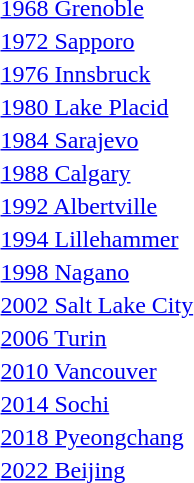<table>
<tr valign="top">
<td><a href='#'>1968 Grenoble</a><br></td>
<td></td>
<td></td>
<td></td>
</tr>
<tr valign="top">
<td><a href='#'>1972 Sapporo</a><br></td>
<td></td>
<td></td>
<td></td>
</tr>
<tr valign="top">
<td><a href='#'>1976 Innsbruck</a><br></td>
<td></td>
<td></td>
<td></td>
</tr>
<tr valign="top">
<td><a href='#'>1980 Lake Placid</a><br></td>
<td></td>
<td></td>
<td></td>
</tr>
<tr valign="top">
<td><a href='#'>1984 Sarajevo</a><br></td>
<td></td>
<td></td>
<td></td>
</tr>
<tr valign="top">
<td><a href='#'>1988 Calgary</a><br></td>
<td></td>
<td></td>
<td></td>
</tr>
<tr valign="top">
<td><a href='#'>1992 Albertville</a><br></td>
<td></td>
<td></td>
<td></td>
</tr>
<tr valign="top">
<td><a href='#'>1994 Lillehammer</a><br></td>
<td></td>
<td></td>
<td></td>
</tr>
<tr valign="top">
<td><a href='#'>1998 Nagano</a><br></td>
<td></td>
<td></td>
<td></td>
</tr>
<tr valign="top">
<td><a href='#'>2002 Salt Lake City</a><br></td>
<td></td>
<td></td>
<td></td>
</tr>
<tr valign="top">
<td><a href='#'>2006 Turin</a><br></td>
<td></td>
<td></td>
<td></td>
</tr>
<tr valign="top">
<td><a href='#'>2010 Vancouver</a><br></td>
<td></td>
<td></td>
<td></td>
</tr>
<tr valign="top">
<td><a href='#'>2014 Sochi</a><br></td>
<td></td>
<td></td>
<td></td>
</tr>
<tr valign="top">
<td><a href='#'>2018 Pyeongchang</a><br></td>
<td></td>
<td></td>
<td></td>
</tr>
<tr valign="top">
<td><a href='#'>2022 Beijing</a><br></td>
<td></td>
<td></td>
<td></td>
</tr>
<tr>
</tr>
</table>
